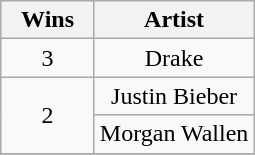<table class="wikitable" style="text-align:center;">
<tr>
<th scope="col" width="55">Wins</th>
<th scope="col" align="center">Artist</th>
</tr>
<tr>
<td rowspan=1 style="text-align:center">3</td>
<td>Drake</td>
</tr>
<tr>
<td rowspan=2 style="text-align:center">2</td>
<td>Justin Bieber</td>
</tr>
<tr>
<td>Morgan Wallen</td>
</tr>
<tr>
</tr>
</table>
